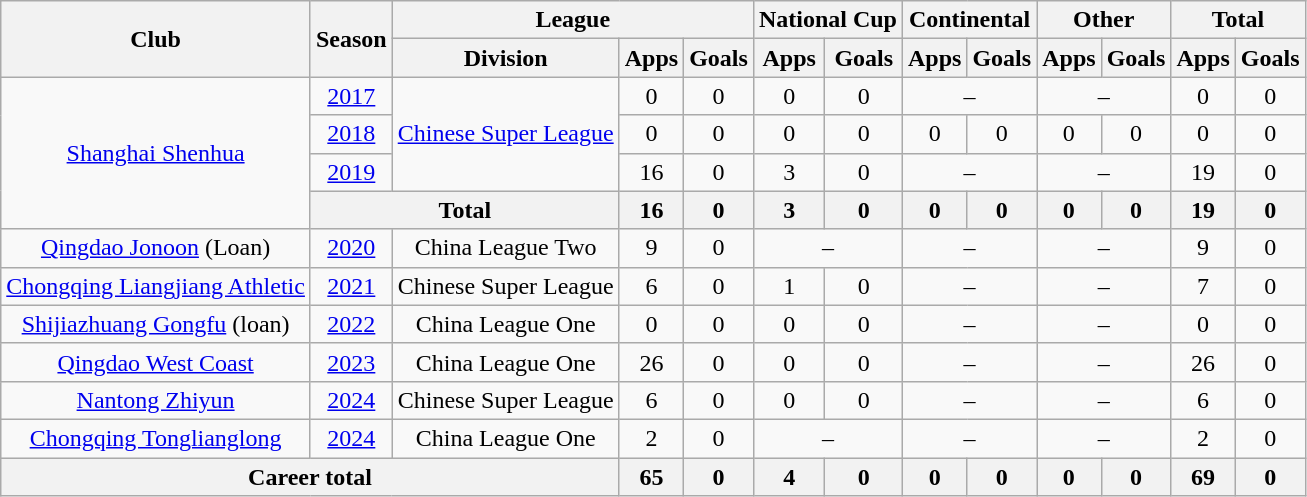<table class="wikitable" style="text-align: center">
<tr>
<th rowspan="2">Club</th>
<th rowspan="2">Season</th>
<th colspan="3">League</th>
<th colspan="2">National Cup</th>
<th colspan="2">Continental</th>
<th colspan="2">Other</th>
<th colspan="2">Total</th>
</tr>
<tr>
<th>Division</th>
<th>Apps</th>
<th>Goals</th>
<th>Apps</th>
<th>Goals</th>
<th>Apps</th>
<th>Goals</th>
<th>Apps</th>
<th>Goals</th>
<th>Apps</th>
<th>Goals</th>
</tr>
<tr>
<td rowspan="4"><a href='#'>Shanghai Shenhua</a></td>
<td><a href='#'>2017</a></td>
<td rowspan="3"><a href='#'>Chinese Super League</a></td>
<td>0</td>
<td>0</td>
<td>0</td>
<td>0</td>
<td colspan="2">–</td>
<td colspan="2">–</td>
<td>0</td>
<td>0</td>
</tr>
<tr>
<td><a href='#'>2018</a></td>
<td>0</td>
<td>0</td>
<td>0</td>
<td>0</td>
<td>0</td>
<td>0</td>
<td>0</td>
<td>0</td>
<td>0</td>
<td>0</td>
</tr>
<tr>
<td><a href='#'>2019</a></td>
<td>16</td>
<td>0</td>
<td>3</td>
<td>0</td>
<td colspan="2">–</td>
<td colspan="2">–</td>
<td>19</td>
<td>0</td>
</tr>
<tr>
<th colspan="2"><strong>Total</strong></th>
<th>16</th>
<th>0</th>
<th>3</th>
<th>0</th>
<th>0</th>
<th>0</th>
<th>0</th>
<th>0</th>
<th>19</th>
<th>0</th>
</tr>
<tr>
<td><a href='#'>Qingdao Jonoon</a> (Loan)</td>
<td><a href='#'>2020</a></td>
<td>China League Two</td>
<td>9</td>
<td>0</td>
<td colspan="2">–</td>
<td colspan="2">–</td>
<td colspan="2">–</td>
<td>9</td>
<td>0</td>
</tr>
<tr>
<td><a href='#'>Chongqing Liangjiang Athletic</a></td>
<td><a href='#'>2021</a></td>
<td>Chinese Super League</td>
<td>6</td>
<td>0</td>
<td>1</td>
<td>0</td>
<td colspan="2">–</td>
<td colspan="2">–</td>
<td>7</td>
<td>0</td>
</tr>
<tr>
<td><a href='#'>Shijiazhuang Gongfu</a> (loan)</td>
<td><a href='#'>2022</a></td>
<td>China League One</td>
<td>0</td>
<td>0</td>
<td>0</td>
<td>0</td>
<td colspan="2">–</td>
<td colspan="2">–</td>
<td>0</td>
<td>0</td>
</tr>
<tr>
<td><a href='#'>Qingdao West Coast</a></td>
<td><a href='#'>2023</a></td>
<td>China League One</td>
<td>26</td>
<td>0</td>
<td>0</td>
<td>0</td>
<td colspan="2">–</td>
<td colspan="2">–</td>
<td>26</td>
<td>0</td>
</tr>
<tr>
<td><a href='#'>Nantong Zhiyun</a></td>
<td><a href='#'>2024</a></td>
<td>Chinese Super League</td>
<td>6</td>
<td>0</td>
<td>0</td>
<td>0</td>
<td colspan="2">–</td>
<td colspan="2">–</td>
<td>6</td>
<td>0</td>
</tr>
<tr>
<td><a href='#'>Chongqing Tonglianglong</a></td>
<td><a href='#'>2024</a></td>
<td>China League One</td>
<td>2</td>
<td>0</td>
<td colspan="2">–</td>
<td colspan="2">–</td>
<td colspan="2">–</td>
<td>2</td>
<td>0</td>
</tr>
<tr>
<th colspan=3>Career total</th>
<th>65</th>
<th>0</th>
<th>4</th>
<th>0</th>
<th>0</th>
<th>0</th>
<th>0</th>
<th>0</th>
<th>69</th>
<th>0</th>
</tr>
</table>
